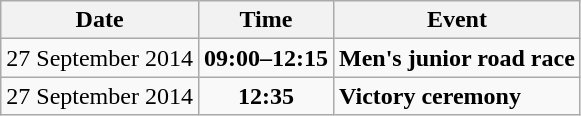<table class="wikitable">
<tr>
<th>Date</th>
<th>Time</th>
<th>Event</th>
</tr>
<tr>
<td>27 September 2014</td>
<td><strong>09:00–12:15</strong></td>
<td><strong>Men's junior road race</strong></td>
</tr>
<tr>
<td>27 September 2014</td>
<td align=center><strong>12:35</strong></td>
<td><strong>Victory ceremony</strong></td>
</tr>
</table>
